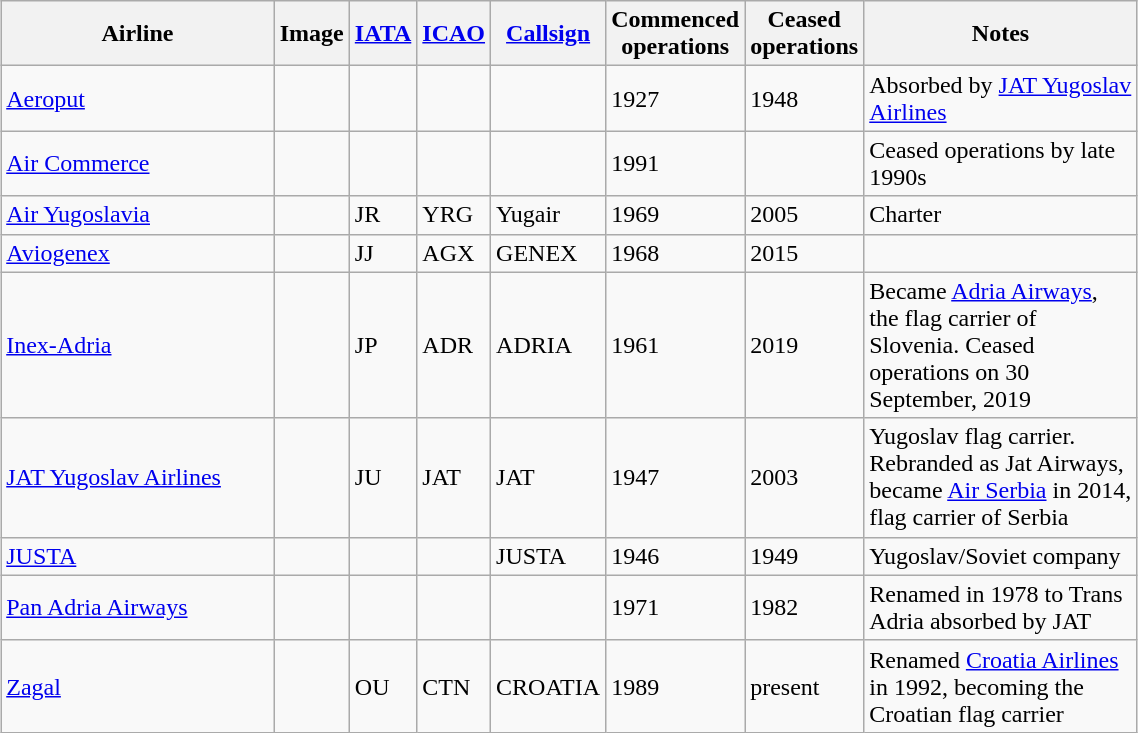<table class="wikitable sortable" style="border-collapse:collapse; margin:auto;" border="1" cellpadding="3">
<tr valign="middle">
<th style="width:175px;">Airline</th>
<th>Image</th>
<th><a href='#'>IATA</a></th>
<th><a href='#'>ICAO</a></th>
<th><a href='#'>Callsign</a></th>
<th>Commenced<br>operations</th>
<th>Ceased<br>operations</th>
<th style="width:175px;">Notes</th>
</tr>
<tr>
<td><a href='#'>Aeroput</a></td>
<td></td>
<td></td>
<td></td>
<td></td>
<td>1927</td>
<td>1948</td>
<td>Absorbed by <a href='#'>JAT Yugoslav Airlines</a></td>
</tr>
<tr>
<td><a href='#'>Air Commerce</a></td>
<td></td>
<td></td>
<td></td>
<td></td>
<td>1991</td>
<td></td>
<td>Ceased operations by late 1990s</td>
</tr>
<tr>
<td><a href='#'>Air Yugoslavia</a></td>
<td></td>
<td>JR</td>
<td>YRG</td>
<td>Yugair</td>
<td>1969</td>
<td>2005</td>
<td>Charter</td>
</tr>
<tr>
<td><a href='#'>Aviogenex</a></td>
<td></td>
<td>JJ</td>
<td>AGX</td>
<td>GENEX</td>
<td>1968</td>
<td>2015</td>
<td></td>
</tr>
<tr>
<td><a href='#'>Inex-Adria</a></td>
<td></td>
<td>JP</td>
<td>ADR</td>
<td>ADRIA</td>
<td>1961</td>
<td>2019</td>
<td>Became <a href='#'>Adria Airways</a>, the flag carrier of Slovenia. Ceased operations on 30 September, 2019</td>
</tr>
<tr>
<td><a href='#'>JAT Yugoslav Airlines</a></td>
<td></td>
<td>JU</td>
<td>JAT</td>
<td>JAT</td>
<td>1947</td>
<td>2003</td>
<td>Yugoslav flag carrier. Rebranded as Jat Airways, became <a href='#'>Air Serbia</a> in 2014, flag carrier of Serbia</td>
</tr>
<tr>
<td><a href='#'>JUSTA</a></td>
<td></td>
<td></td>
<td></td>
<td>JUSTA</td>
<td>1946</td>
<td>1949</td>
<td>Yugoslav/Soviet company</td>
</tr>
<tr>
<td><a href='#'>Pan Adria Airways</a></td>
<td></td>
<td></td>
<td></td>
<td></td>
<td>1971</td>
<td>1982</td>
<td>Renamed in 1978 to Trans Adria absorbed by JAT</td>
</tr>
<tr>
<td><a href='#'>Zagal</a></td>
<td></td>
<td>OU</td>
<td>CTN</td>
<td>CROATIA</td>
<td>1989</td>
<td>present</td>
<td>Renamed <a href='#'>Croatia Airlines</a> in 1992, becoming the Croatian flag carrier</td>
</tr>
</table>
